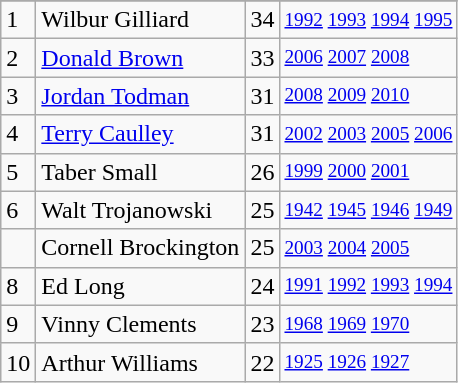<table class="wikitable">
<tr>
</tr>
<tr>
<td>1</td>
<td>Wilbur Gilliard</td>
<td>34</td>
<td style="font-size:80%;"><a href='#'>1992</a> <a href='#'>1993</a> <a href='#'>1994</a> <a href='#'>1995</a></td>
</tr>
<tr>
<td>2</td>
<td><a href='#'>Donald Brown</a></td>
<td>33</td>
<td style="font-size:80%;"><a href='#'>2006</a> <a href='#'>2007</a> <a href='#'>2008</a></td>
</tr>
<tr>
<td>3</td>
<td><a href='#'>Jordan Todman</a></td>
<td>31</td>
<td style="font-size:80%;"><a href='#'>2008</a> <a href='#'>2009</a> <a href='#'>2010</a></td>
</tr>
<tr>
<td>4</td>
<td><a href='#'>Terry Caulley</a></td>
<td>31</td>
<td style="font-size:80%;"><a href='#'>2002</a> <a href='#'>2003</a> <a href='#'>2005</a> <a href='#'>2006</a></td>
</tr>
<tr>
<td>5</td>
<td>Taber Small</td>
<td>26</td>
<td style="font-size:80%;"><a href='#'>1999</a> <a href='#'>2000</a> <a href='#'>2001</a></td>
</tr>
<tr>
<td>6</td>
<td>Walt Trojanowski</td>
<td>25</td>
<td style="font-size:80%;"><a href='#'>1942</a> <a href='#'>1945</a> <a href='#'>1946</a> <a href='#'>1949</a></td>
</tr>
<tr>
<td></td>
<td>Cornell Brockington</td>
<td>25</td>
<td style="font-size:80%;"><a href='#'>2003</a> <a href='#'>2004</a> <a href='#'>2005</a></td>
</tr>
<tr>
<td>8</td>
<td>Ed Long</td>
<td>24</td>
<td style="font-size:80%;"><a href='#'>1991</a> <a href='#'>1992</a> <a href='#'>1993</a> <a href='#'>1994</a></td>
</tr>
<tr>
<td>9</td>
<td>Vinny Clements</td>
<td>23</td>
<td style="font-size:80%;"><a href='#'>1968</a> <a href='#'>1969</a> <a href='#'>1970</a></td>
</tr>
<tr>
<td>10</td>
<td>Arthur Williams</td>
<td>22</td>
<td style="font-size:80%;"><a href='#'>1925</a> <a href='#'>1926</a> <a href='#'>1927</a></td>
</tr>
</table>
